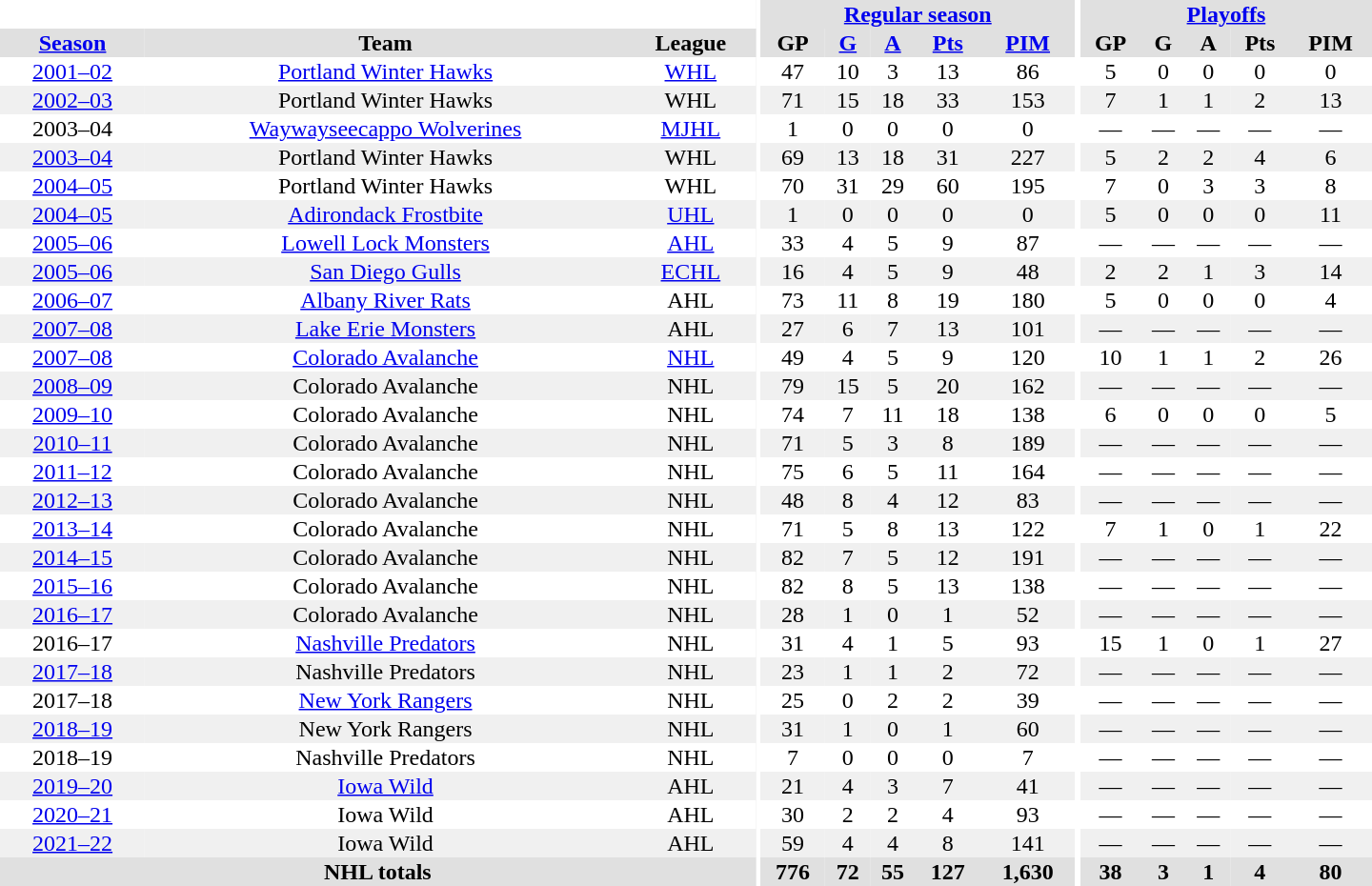<table border="0" cellpadding="1" cellspacing="0" style="text-align:center; width:60em;">
<tr bgcolor="#e0e0e0">
<th colspan="3" bgcolor="#ffffff"></th>
<th rowspan="100" bgcolor="#ffffff"></th>
<th colspan="5"><a href='#'>Regular season</a></th>
<th rowspan="100" bgcolor="#ffffff"></th>
<th colspan="5"><a href='#'>Playoffs</a></th>
</tr>
<tr bgcolor="#e0e0e0">
<th><a href='#'>Season</a></th>
<th>Team</th>
<th>League</th>
<th>GP</th>
<th><a href='#'>G</a></th>
<th><a href='#'>A</a></th>
<th><a href='#'>Pts</a></th>
<th><a href='#'>PIM</a></th>
<th>GP</th>
<th>G</th>
<th>A</th>
<th>Pts</th>
<th>PIM</th>
</tr>
<tr>
<td><a href='#'>2001–02</a></td>
<td><a href='#'>Portland Winter Hawks</a></td>
<td><a href='#'>WHL</a></td>
<td>47</td>
<td>10</td>
<td>3</td>
<td>13</td>
<td>86</td>
<td>5</td>
<td>0</td>
<td>0</td>
<td>0</td>
<td>0</td>
</tr>
<tr bgcolor="#f0f0f0">
<td><a href='#'>2002–03</a></td>
<td>Portland Winter Hawks</td>
<td>WHL</td>
<td>71</td>
<td>15</td>
<td>18</td>
<td>33</td>
<td>153</td>
<td>7</td>
<td>1</td>
<td>1</td>
<td>2</td>
<td>13</td>
</tr>
<tr>
<td>2003–04</td>
<td><a href='#'>Waywayseecappo Wolverines</a></td>
<td><a href='#'>MJHL</a></td>
<td>1</td>
<td>0</td>
<td>0</td>
<td>0</td>
<td>0</td>
<td>—</td>
<td>—</td>
<td>—</td>
<td>—</td>
<td>—</td>
</tr>
<tr bgcolor="#f0f0f0">
<td><a href='#'>2003–04</a></td>
<td>Portland Winter Hawks</td>
<td>WHL</td>
<td>69</td>
<td>13</td>
<td>18</td>
<td>31</td>
<td>227</td>
<td>5</td>
<td>2</td>
<td>2</td>
<td>4</td>
<td>6</td>
</tr>
<tr>
<td><a href='#'>2004–05</a></td>
<td>Portland Winter Hawks</td>
<td>WHL</td>
<td>70</td>
<td>31</td>
<td>29</td>
<td>60</td>
<td>195</td>
<td>7</td>
<td>0</td>
<td>3</td>
<td>3</td>
<td>8</td>
</tr>
<tr bgcolor="#f0f0f0">
<td><a href='#'>2004–05</a></td>
<td><a href='#'>Adirondack Frostbite</a></td>
<td><a href='#'>UHL</a></td>
<td>1</td>
<td>0</td>
<td>0</td>
<td>0</td>
<td>0</td>
<td>5</td>
<td>0</td>
<td>0</td>
<td>0</td>
<td>11</td>
</tr>
<tr>
<td><a href='#'>2005–06</a></td>
<td><a href='#'>Lowell Lock Monsters</a></td>
<td><a href='#'>AHL</a></td>
<td>33</td>
<td>4</td>
<td>5</td>
<td>9</td>
<td>87</td>
<td>—</td>
<td>—</td>
<td>—</td>
<td>—</td>
<td>—</td>
</tr>
<tr bgcolor="#f0f0f0">
<td><a href='#'>2005–06</a></td>
<td><a href='#'>San Diego Gulls</a></td>
<td><a href='#'>ECHL</a></td>
<td>16</td>
<td>4</td>
<td>5</td>
<td>9</td>
<td>48</td>
<td>2</td>
<td>2</td>
<td>1</td>
<td>3</td>
<td>14</td>
</tr>
<tr>
<td><a href='#'>2006–07</a></td>
<td><a href='#'>Albany River Rats</a></td>
<td>AHL</td>
<td>73</td>
<td>11</td>
<td>8</td>
<td>19</td>
<td>180</td>
<td>5</td>
<td>0</td>
<td>0</td>
<td>0</td>
<td>4</td>
</tr>
<tr bgcolor="#f0f0f0">
<td><a href='#'>2007–08</a></td>
<td><a href='#'>Lake Erie Monsters</a></td>
<td>AHL</td>
<td>27</td>
<td>6</td>
<td>7</td>
<td>13</td>
<td>101</td>
<td>—</td>
<td>—</td>
<td>—</td>
<td>—</td>
<td>—</td>
</tr>
<tr>
<td><a href='#'>2007–08</a></td>
<td><a href='#'>Colorado Avalanche</a></td>
<td><a href='#'>NHL</a></td>
<td>49</td>
<td>4</td>
<td>5</td>
<td>9</td>
<td>120</td>
<td>10</td>
<td>1</td>
<td>1</td>
<td>2</td>
<td>26</td>
</tr>
<tr bgcolor="#f0f0f0">
<td><a href='#'>2008–09</a></td>
<td>Colorado Avalanche</td>
<td>NHL</td>
<td>79</td>
<td>15</td>
<td>5</td>
<td>20</td>
<td>162</td>
<td>—</td>
<td>—</td>
<td>—</td>
<td>—</td>
<td>—</td>
</tr>
<tr>
<td><a href='#'>2009–10</a></td>
<td>Colorado Avalanche</td>
<td>NHL</td>
<td>74</td>
<td>7</td>
<td>11</td>
<td>18</td>
<td>138</td>
<td>6</td>
<td>0</td>
<td>0</td>
<td>0</td>
<td>5</td>
</tr>
<tr bgcolor="#f0f0f0">
<td><a href='#'>2010–11</a></td>
<td>Colorado Avalanche</td>
<td>NHL</td>
<td>71</td>
<td>5</td>
<td>3</td>
<td>8</td>
<td>189</td>
<td>—</td>
<td>—</td>
<td>—</td>
<td>—</td>
<td>—</td>
</tr>
<tr>
<td><a href='#'>2011–12</a></td>
<td>Colorado Avalanche</td>
<td>NHL</td>
<td>75</td>
<td>6</td>
<td>5</td>
<td>11</td>
<td>164</td>
<td>—</td>
<td>—</td>
<td>—</td>
<td>—</td>
<td>—</td>
</tr>
<tr bgcolor="#f0f0f0">
<td><a href='#'>2012–13</a></td>
<td>Colorado Avalanche</td>
<td>NHL</td>
<td>48</td>
<td>8</td>
<td>4</td>
<td>12</td>
<td>83</td>
<td>—</td>
<td>—</td>
<td>—</td>
<td>—</td>
<td>—</td>
</tr>
<tr>
<td><a href='#'>2013–14</a></td>
<td>Colorado Avalanche</td>
<td>NHL</td>
<td>71</td>
<td>5</td>
<td>8</td>
<td>13</td>
<td>122</td>
<td>7</td>
<td>1</td>
<td>0</td>
<td>1</td>
<td>22</td>
</tr>
<tr bgcolor="#f0f0f0">
<td><a href='#'>2014–15</a></td>
<td>Colorado Avalanche</td>
<td>NHL</td>
<td>82</td>
<td>7</td>
<td>5</td>
<td>12</td>
<td>191</td>
<td>—</td>
<td>—</td>
<td>—</td>
<td>—</td>
<td>—</td>
</tr>
<tr>
<td><a href='#'>2015–16</a></td>
<td>Colorado Avalanche</td>
<td>NHL</td>
<td>82</td>
<td>8</td>
<td>5</td>
<td>13</td>
<td>138</td>
<td>—</td>
<td>—</td>
<td>—</td>
<td>—</td>
<td>—</td>
</tr>
<tr bgcolor="#f0f0f0">
<td><a href='#'>2016–17</a></td>
<td>Colorado Avalanche</td>
<td>NHL</td>
<td>28</td>
<td>1</td>
<td>0</td>
<td>1</td>
<td>52</td>
<td>—</td>
<td>—</td>
<td>—</td>
<td>—</td>
<td>—</td>
</tr>
<tr>
<td>2016–17</td>
<td><a href='#'>Nashville Predators</a></td>
<td>NHL</td>
<td>31</td>
<td>4</td>
<td>1</td>
<td>5</td>
<td>93</td>
<td>15</td>
<td>1</td>
<td>0</td>
<td>1</td>
<td>27</td>
</tr>
<tr bgcolor="#f0f0f0">
<td><a href='#'>2017–18</a></td>
<td>Nashville Predators</td>
<td>NHL</td>
<td>23</td>
<td>1</td>
<td>1</td>
<td>2</td>
<td>72</td>
<td>—</td>
<td>—</td>
<td>—</td>
<td>—</td>
<td>—</td>
</tr>
<tr>
<td>2017–18</td>
<td><a href='#'>New York Rangers</a></td>
<td>NHL</td>
<td>25</td>
<td>0</td>
<td>2</td>
<td>2</td>
<td>39</td>
<td>—</td>
<td>—</td>
<td>—</td>
<td>—</td>
<td>—</td>
</tr>
<tr bgcolor="#f0f0f0">
<td><a href='#'>2018–19</a></td>
<td>New York Rangers</td>
<td>NHL</td>
<td>31</td>
<td>1</td>
<td>0</td>
<td>1</td>
<td>60</td>
<td>—</td>
<td>—</td>
<td>—</td>
<td>—</td>
<td>—</td>
</tr>
<tr>
<td>2018–19</td>
<td>Nashville Predators</td>
<td>NHL</td>
<td>7</td>
<td>0</td>
<td>0</td>
<td>0</td>
<td>7</td>
<td>—</td>
<td>—</td>
<td>—</td>
<td>—</td>
<td>—</td>
</tr>
<tr bgcolor="#f0f0f0">
<td><a href='#'>2019–20</a></td>
<td><a href='#'>Iowa Wild</a></td>
<td>AHL</td>
<td>21</td>
<td>4</td>
<td>3</td>
<td>7</td>
<td>41</td>
<td>—</td>
<td>—</td>
<td>—</td>
<td>—</td>
<td>—</td>
</tr>
<tr>
<td><a href='#'>2020–21</a></td>
<td>Iowa Wild</td>
<td>AHL</td>
<td>30</td>
<td>2</td>
<td>2</td>
<td>4</td>
<td>93</td>
<td>—</td>
<td>—</td>
<td>—</td>
<td>—</td>
<td>—</td>
</tr>
<tr bgcolor="#f0f0f0">
<td><a href='#'>2021–22</a></td>
<td>Iowa Wild</td>
<td>AHL</td>
<td>59</td>
<td>4</td>
<td>4</td>
<td>8</td>
<td>141</td>
<td>—</td>
<td>—</td>
<td>—</td>
<td>—</td>
<td>—</td>
</tr>
<tr bgcolor="#e0e0e0">
<th colspan="3">NHL totals</th>
<th>776</th>
<th>72</th>
<th>55</th>
<th>127</th>
<th>1,630</th>
<th>38</th>
<th>3</th>
<th>1</th>
<th>4</th>
<th>80</th>
</tr>
</table>
